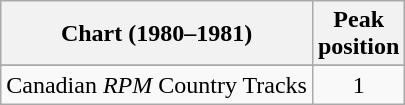<table class="wikitable sortable">
<tr>
<th align="left">Chart (1980–1981)</th>
<th align="center">Peak<br>position</th>
</tr>
<tr>
</tr>
<tr>
<td align="left">Canadian <em>RPM</em> Country Tracks</td>
<td align="center">1</td>
</tr>
</table>
